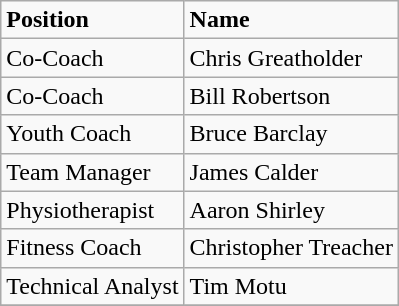<table class="wikitable">
<tr>
<td><strong>Position</strong></td>
<td><strong>Name</strong></td>
</tr>
<tr>
<td>Co-Coach</td>
<td>Chris Greatholder</td>
</tr>
<tr>
<td>Co-Coach</td>
<td>Bill Robertson</td>
</tr>
<tr>
<td>Youth Coach</td>
<td>Bruce Barclay</td>
</tr>
<tr>
<td>Team Manager</td>
<td> James Calder</td>
</tr>
<tr>
<td>Physiotherapist</td>
<td> Aaron Shirley</td>
</tr>
<tr>
<td>Fitness Coach</td>
<td> Christopher Treacher</td>
</tr>
<tr>
<td>Technical Analyst</td>
<td> Tim Motu</td>
</tr>
<tr>
</tr>
</table>
